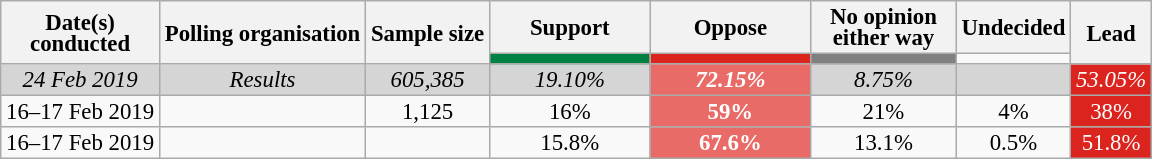<table class="wikitable sortable" style="text-align: center; line-height: 14px; font-size: 95%">
<tr>
<th rowspan="2">Date(s)<br>conducted</th>
<th rowspan="2">Polling organisation</th>
<th rowspan="2">Sample size</th>
<th>Support</th>
<th>Oppose</th>
<th>No opinion<br>either way</th>
<th>Undecided</th>
<th rowspan="2">Lead</th>
</tr>
<tr>
<th class="unsortable" style="background: rgb(0, 129, 66); width: 100px; color: white;"></th>
<th class="unsortable" style="background: rgb(220, 36, 31); width: 100px; color: white;"></th>
<th class="unsortable" style="background: gray; width: 90px; color: white;"></th>
</tr>
<tr>
<td data-sort-value="2019-02-24" style="background:#D5D5D5"><em>24 Feb 2019</em></td>
<td style="background:#D5D5D5"><em>Results</em></td>
<td style="background:#D5D5D5"><em>605,385</em></td>
<td style="background:#D5D5D5"><em>19.10%</em></td>
<td style="background: rgb(233, 107, 103); color: white;"><strong><em>72.15%</em></strong></td>
<td style="background:#D5D5D5"><em>8.75%</em></td>
<td style="background:#D5D5D5"></td>
<td style="background: rgb(220, 36, 31); color: white;"><em>53.05%</em></td>
</tr>
<tr>
<td data-sort-value="2019-02-17">16–17 Feb 2019</td>
<td> </td>
<td>1,125</td>
<td>16%</td>
<td style="background: rgb(233, 107, 103); color: white;"><strong>59%</strong></td>
<td>21%</td>
<td>4%</td>
<td style="background: rgb(220, 36, 31); color: white;">38%</td>
</tr>
<tr>
<td data-sort-value="2019-02-17">16–17 Feb 2019</td>
<td></td>
<td></td>
<td>15.8%</td>
<td style="background: rgb(233, 107, 103); color: white;"><strong>67.6%</strong></td>
<td>13.1%</td>
<td>0.5%</td>
<td style="background: rgb(220, 36, 31); color: white;">51.8%</td>
</tr>
</table>
